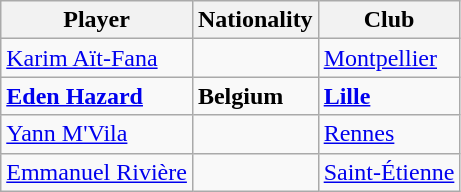<table class="wikitable">
<tr>
<th>Player</th>
<th>Nationality</th>
<th>Club</th>
</tr>
<tr>
<td><a href='#'>Karim Aït-Fana</a></td>
<td></td>
<td><a href='#'>Montpellier</a></td>
</tr>
<tr>
<td><strong><a href='#'>Eden Hazard</a></strong></td>
<td><strong> Belgium</strong></td>
<td><strong><a href='#'>Lille</a></strong></td>
</tr>
<tr>
<td><a href='#'>Yann M'Vila</a></td>
<td></td>
<td><a href='#'>Rennes</a></td>
</tr>
<tr>
<td><a href='#'>Emmanuel Rivière</a></td>
<td></td>
<td><a href='#'>Saint-Étienne</a></td>
</tr>
</table>
